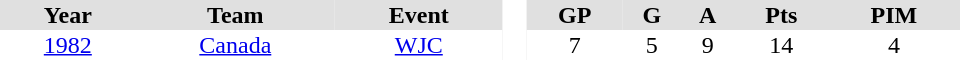<table border="0" cellpadding="1" cellspacing="0" style="text-align:center; width:40em">
<tr ALIGN="center" bgcolor="#e0e0e0">
<th>Year</th>
<th>Team</th>
<th>Event</th>
<th rowspan="99" bgcolor="#ffffff"> </th>
<th>GP</th>
<th>G</th>
<th>A</th>
<th>Pts</th>
<th>PIM</th>
</tr>
<tr>
<td><a href='#'>1982</a></td>
<td><a href='#'>Canada</a></td>
<td><a href='#'>WJC</a></td>
<td>7</td>
<td>5</td>
<td>9</td>
<td>14</td>
<td>4</td>
</tr>
</table>
